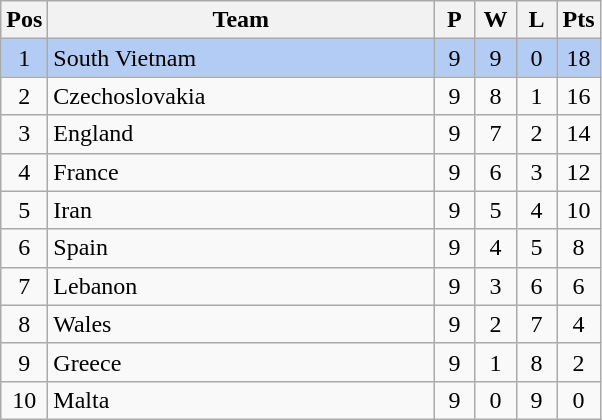<table class="wikitable" style="font-size: 100%">
<tr>
<th width=15>Pos</th>
<th width=250>Team</th>
<th width=20>P</th>
<th width=20>W</th>
<th width=20>L</th>
<th width=20>Pts</th>
</tr>
<tr align=center style="background: #b2ccf4;">
<td>1</td>
<td align="left"> South Vietnam</td>
<td>9</td>
<td>9</td>
<td>0</td>
<td>18</td>
</tr>
<tr align=center>
<td>2</td>
<td align="left"> Czechoslovakia</td>
<td>9</td>
<td>8</td>
<td>1</td>
<td>16</td>
</tr>
<tr align=center>
<td>3</td>
<td align="left"> England</td>
<td>9</td>
<td>7</td>
<td>2</td>
<td>14</td>
</tr>
<tr align=center>
<td>4</td>
<td align="left"> France</td>
<td>9</td>
<td>6</td>
<td>3</td>
<td>12</td>
</tr>
<tr align=center>
<td>5</td>
<td align="left"> Iran</td>
<td>9</td>
<td>5</td>
<td>4</td>
<td>10</td>
</tr>
<tr align=center>
<td>6</td>
<td align="left"> Spain</td>
<td>9</td>
<td>4</td>
<td>5</td>
<td>8</td>
</tr>
<tr align=center>
<td>7</td>
<td align="left"> Lebanon</td>
<td>9</td>
<td>3</td>
<td>6</td>
<td>6</td>
</tr>
<tr align=center>
<td>8</td>
<td align="left"> Wales</td>
<td>9</td>
<td>2</td>
<td>7</td>
<td>4</td>
</tr>
<tr align=center>
<td>9</td>
<td align="left"> Greece</td>
<td>9</td>
<td>1</td>
<td>8</td>
<td>2</td>
</tr>
<tr align=center>
<td>10</td>
<td align="left"> Malta</td>
<td>9</td>
<td>0</td>
<td>9</td>
<td>0</td>
</tr>
</table>
